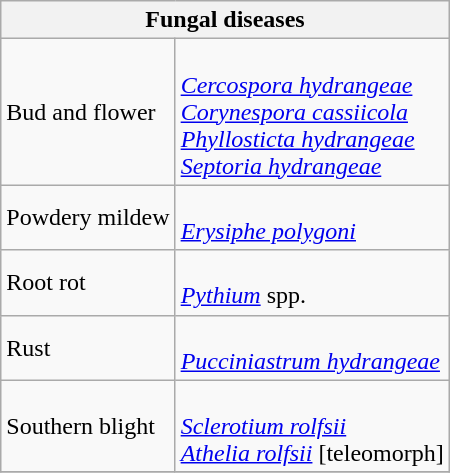<table class="wikitable" style="clear">
<tr>
<th colspan=2><strong>Fungal diseases</strong><br></th>
</tr>
<tr>
<td>Bud and flower</td>
<td><br><em><a href='#'>Cercospora hydrangeae</a></em><br>
<em><a href='#'>Corynespora cassiicola</a></em><br>
<em><a href='#'>Phyllosticta hydrangeae</a></em><br>
<em><a href='#'>Septoria hydrangeae</a></em></td>
</tr>
<tr>
<td>Powdery mildew</td>
<td><br><em><a href='#'>Erysiphe polygoni</a></em></td>
</tr>
<tr>
<td>Root rot</td>
<td><br><em><a href='#'>Pythium</a></em> spp.</td>
</tr>
<tr>
<td>Rust</td>
<td><br><em><a href='#'>Pucciniastrum hydrangeae</a></em></td>
</tr>
<tr>
<td>Southern blight</td>
<td><br><em><a href='#'>Sclerotium rolfsii</a></em><br>
<em><a href='#'>Athelia rolfsii</a></em> [teleomorph]</td>
</tr>
<tr>
</tr>
</table>
